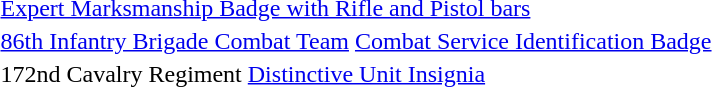<table>
<tr>
<td> <a href='#'>Expert Marksmanship Badge with Rifle and Pistol bars</a></td>
</tr>
<tr>
<td> <a href='#'>86th Infantry Brigade Combat Team</a> <a href='#'>Combat Service Identification Badge</a></td>
</tr>
<tr>
<td> 172nd Cavalry Regiment <a href='#'>Distinctive Unit Insignia</a></td>
</tr>
</table>
